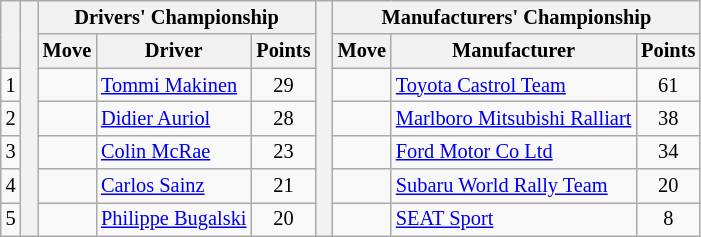<table class="wikitable" style="font-size:85%;">
<tr>
<th rowspan="2"></th>
<th rowspan="7" style="width:5px;"></th>
<th colspan="3">Drivers' Championship</th>
<th rowspan="7" style="width:5px;"></th>
<th colspan="3" nowrap>Manufacturers' Championship</th>
</tr>
<tr>
<th>Move</th>
<th>Driver</th>
<th>Points</th>
<th>Move</th>
<th>Manufacturer</th>
<th>Points</th>
</tr>
<tr>
<td align="center">1</td>
<td align="center"></td>
<td> <a href='#'>Tommi Makinen</a></td>
<td align="center">29</td>
<td align="center"></td>
<td> <a href='#'>Toyota Castrol Team</a></td>
<td align="center">61</td>
</tr>
<tr>
<td align="center">2</td>
<td align="center"></td>
<td> <a href='#'>Didier Auriol</a></td>
<td align="center">28</td>
<td align="center"></td>
<td> <a href='#'>Marlboro Mitsubishi Ralliart</a></td>
<td align="center">38</td>
</tr>
<tr>
<td align="center">3</td>
<td align="center"></td>
<td> <a href='#'>Colin McRae</a></td>
<td align="center">23</td>
<td align="center"></td>
<td> <a href='#'>Ford Motor Co Ltd</a></td>
<td align="center">34</td>
</tr>
<tr>
<td align="center">4</td>
<td align="center"></td>
<td> <a href='#'>Carlos Sainz</a></td>
<td align="center">21</td>
<td align="center"></td>
<td> <a href='#'>Subaru World Rally Team</a></td>
<td align="center">20</td>
</tr>
<tr>
<td align="center">5</td>
<td align="center"></td>
<td> <a href='#'>Philippe Bugalski</a></td>
<td align="center">20</td>
<td align="center"></td>
<td> <a href='#'>SEAT Sport</a></td>
<td align="center">8</td>
</tr>
</table>
